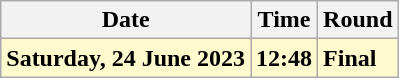<table class="wikitable">
<tr>
<th>Date</th>
<th>Time</th>
<th>Round</th>
</tr>
<tr style=background:lemonchiffon>
<td><strong>Saturday, 24 June 2023</strong></td>
<td><strong>12:48</strong></td>
<td><strong>Final</strong></td>
</tr>
</table>
